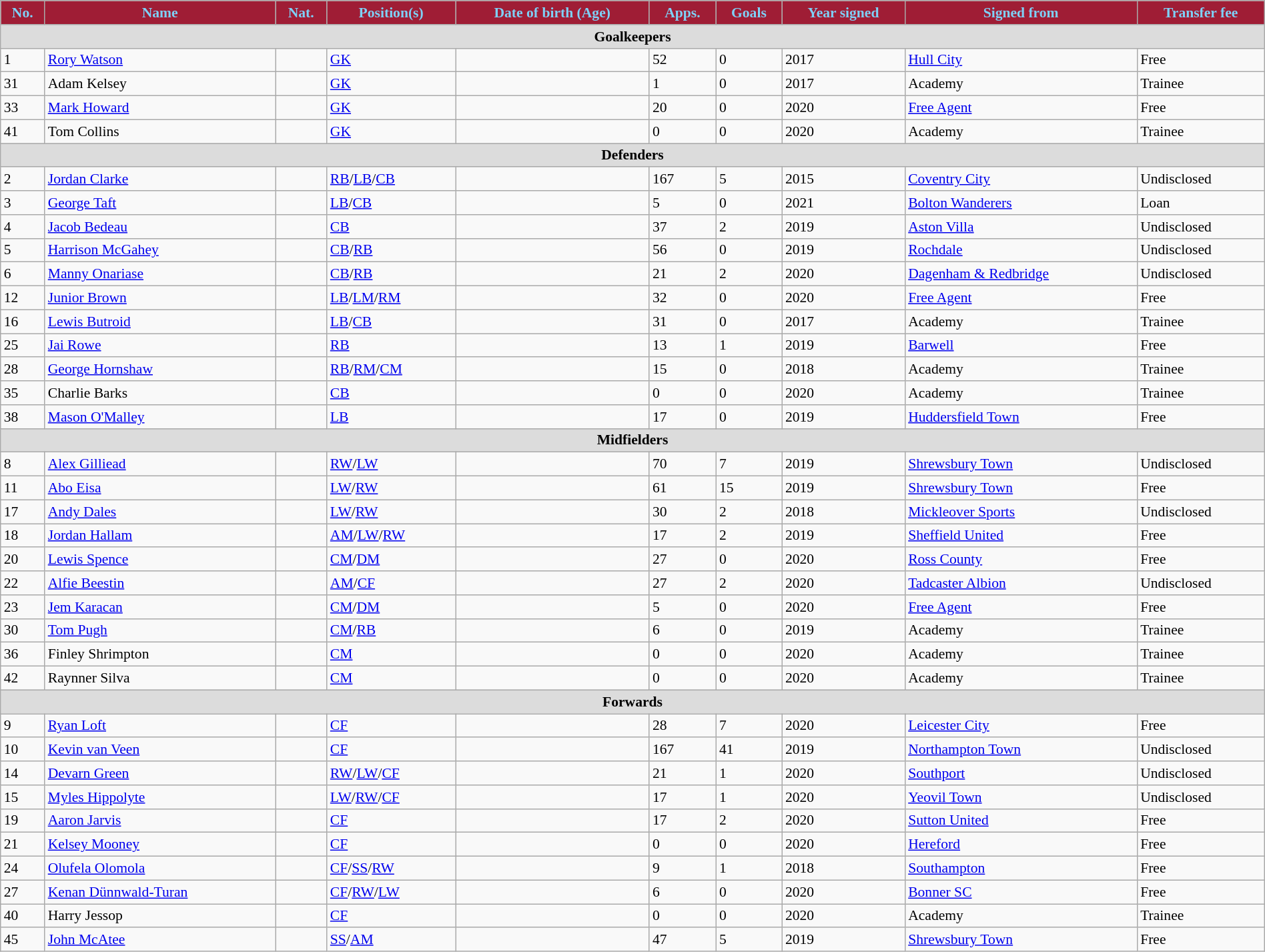<table class="wikitable" style="font-size:90%;width:100%">
<tr>
<th style="background:#9F1D35;color:#7ed1f7">No.</th>
<th style="background:#9F1D35;color:#7ed1f7">Name</th>
<th style="background:#9F1D35;color:#7ed1f7">Nat.</th>
<th style="background:#9F1D35;color:#7ed1f7">Position(s)</th>
<th style="background:#9F1D35;color:#7ed1f7">Date of birth (Age)</th>
<th style="background:#9F1D35;color:#7ed1f7">Apps.</th>
<th style="background:#9F1D35;color:#7ed1f7">Goals</th>
<th style="background:#9F1D35;color:#7ed1f7">Year signed</th>
<th style="background:#9F1D35;color:#7ed1f7">Signed from</th>
<th style="background:#9F1D35;color:#7ed1f7">Transfer fee</th>
</tr>
<tr>
<th colspan=11 style="background:#dcdcdc">Goalkeepers</th>
</tr>
<tr>
<td>1</td>
<td><a href='#'>Rory Watson</a></td>
<td></td>
<td><a href='#'>GK</a></td>
<td></td>
<td>52</td>
<td>0</td>
<td>2017</td>
<td> <a href='#'>Hull City</a></td>
<td>Free</td>
</tr>
<tr>
<td>31</td>
<td>Adam Kelsey</td>
<td></td>
<td><a href='#'>GK</a></td>
<td></td>
<td>1</td>
<td>0</td>
<td>2017</td>
<td>Academy</td>
<td>Trainee</td>
</tr>
<tr>
<td>33</td>
<td><a href='#'>Mark Howard</a></td>
<td></td>
<td><a href='#'>GK</a></td>
<td></td>
<td>20</td>
<td>0</td>
<td>2020</td>
<td><a href='#'>Free Agent</a></td>
<td>Free</td>
</tr>
<tr>
<td>41</td>
<td>Tom Collins</td>
<td></td>
<td><a href='#'>GK</a></td>
<td></td>
<td>0</td>
<td>0</td>
<td>2020</td>
<td>Academy</td>
<td>Trainee</td>
</tr>
<tr>
<th colspan=11 style="background:#dcdcdc">Defenders</th>
</tr>
<tr>
<td>2</td>
<td><a href='#'>Jordan Clarke</a></td>
<td></td>
<td><a href='#'>RB</a>/<a href='#'>LB</a>/<a href='#'>CB</a></td>
<td></td>
<td>167</td>
<td>5</td>
<td>2015</td>
<td> <a href='#'>Coventry City</a></td>
<td>Undisclosed</td>
</tr>
<tr>
<td>3</td>
<td><a href='#'>George Taft</a></td>
<td></td>
<td><a href='#'>LB</a>/<a href='#'>CB</a></td>
<td></td>
<td>5</td>
<td>0</td>
<td>2021</td>
<td> <a href='#'>Bolton Wanderers</a></td>
<td>Loan</td>
</tr>
<tr>
<td>4</td>
<td><a href='#'>Jacob Bedeau</a></td>
<td></td>
<td><a href='#'>CB</a></td>
<td></td>
<td>37</td>
<td>2</td>
<td>2019</td>
<td> <a href='#'>Aston Villa</a></td>
<td>Undisclosed</td>
</tr>
<tr>
<td>5</td>
<td><a href='#'>Harrison McGahey</a></td>
<td></td>
<td><a href='#'>CB</a>/<a href='#'>RB</a></td>
<td></td>
<td>56</td>
<td>0</td>
<td>2019</td>
<td> <a href='#'>Rochdale</a></td>
<td>Undisclosed</td>
</tr>
<tr>
<td>6</td>
<td><a href='#'>Manny Onariase</a></td>
<td></td>
<td><a href='#'>CB</a>/<a href='#'>RB</a></td>
<td></td>
<td>21</td>
<td>2</td>
<td>2020</td>
<td> <a href='#'>Dagenham & Redbridge</a></td>
<td>Undisclosed</td>
</tr>
<tr>
<td>12</td>
<td><a href='#'>Junior Brown</a></td>
<td></td>
<td><a href='#'>LB</a>/<a href='#'>LM</a>/<a href='#'>RM</a></td>
<td></td>
<td>32</td>
<td>0</td>
<td>2020</td>
<td><a href='#'>Free Agent</a></td>
<td>Free</td>
</tr>
<tr>
<td>16</td>
<td><a href='#'>Lewis Butroid</a></td>
<td></td>
<td><a href='#'>LB</a>/<a href='#'>CB</a></td>
<td></td>
<td>31</td>
<td>0</td>
<td>2017</td>
<td>Academy</td>
<td>Trainee</td>
</tr>
<tr>
<td>25</td>
<td><a href='#'>Jai Rowe</a></td>
<td></td>
<td><a href='#'>RB</a></td>
<td></td>
<td>13</td>
<td>1</td>
<td>2019</td>
<td> <a href='#'>Barwell</a></td>
<td>Free</td>
</tr>
<tr>
<td>28</td>
<td><a href='#'>George Hornshaw</a></td>
<td></td>
<td><a href='#'>RB</a>/<a href='#'>RM</a>/<a href='#'>CM</a></td>
<td></td>
<td>15</td>
<td>0</td>
<td>2018</td>
<td>Academy</td>
<td>Trainee</td>
</tr>
<tr>
<td>35</td>
<td>Charlie Barks</td>
<td></td>
<td><a href='#'>CB</a></td>
<td></td>
<td>0</td>
<td>0</td>
<td>2020</td>
<td>Academy</td>
<td>Trainee</td>
</tr>
<tr>
<td>38</td>
<td><a href='#'>Mason O'Malley</a></td>
<td></td>
<td><a href='#'>LB</a></td>
<td></td>
<td>17</td>
<td>0</td>
<td>2019</td>
<td><a href='#'>Huddersfield Town</a></td>
<td>Free</td>
</tr>
<tr>
<th colspan=11 style="background:#dcdcdc">Midfielders</th>
</tr>
<tr>
<td>8</td>
<td><a href='#'>Alex Gilliead</a></td>
<td></td>
<td><a href='#'>RW</a>/<a href='#'>LW</a></td>
<td></td>
<td>70</td>
<td>7</td>
<td>2019</td>
<td> <a href='#'>Shrewsbury Town</a></td>
<td>Undisclosed</td>
</tr>
<tr>
<td>11</td>
<td><a href='#'>Abo Eisa</a></td>
<td></td>
<td><a href='#'>LW</a>/<a href='#'>RW</a></td>
<td></td>
<td>61</td>
<td>15</td>
<td>2019</td>
<td> <a href='#'>Shrewsbury Town</a></td>
<td>Free</td>
</tr>
<tr>
<td>17</td>
<td><a href='#'>Andy Dales</a></td>
<td></td>
<td><a href='#'>LW</a>/<a href='#'>RW</a></td>
<td></td>
<td>30</td>
<td>2</td>
<td>2018</td>
<td> <a href='#'>Mickleover Sports</a></td>
<td>Undisclosed</td>
</tr>
<tr>
<td>18</td>
<td><a href='#'>Jordan Hallam</a></td>
<td></td>
<td><a href='#'>AM</a>/<a href='#'>LW</a>/<a href='#'>RW</a></td>
<td></td>
<td>17</td>
<td>2</td>
<td>2019</td>
<td> <a href='#'>Sheffield United</a></td>
<td>Free</td>
</tr>
<tr>
<td>20</td>
<td><a href='#'>Lewis Spence</a></td>
<td></td>
<td><a href='#'>CM</a>/<a href='#'>DM</a></td>
<td></td>
<td>27</td>
<td>0</td>
<td>2020</td>
<td> <a href='#'>Ross County</a></td>
<td>Free</td>
</tr>
<tr>
<td>22</td>
<td><a href='#'>Alfie Beestin</a></td>
<td></td>
<td><a href='#'>AM</a>/<a href='#'>CF</a></td>
<td></td>
<td>27</td>
<td>2</td>
<td>2020</td>
<td> <a href='#'>Tadcaster Albion</a></td>
<td>Undisclosed</td>
</tr>
<tr>
<td>23</td>
<td><a href='#'>Jem Karacan</a></td>
<td></td>
<td><a href='#'>CM</a>/<a href='#'>DM</a></td>
<td></td>
<td>5</td>
<td>0</td>
<td>2020</td>
<td><a href='#'>Free Agent</a></td>
<td>Free</td>
</tr>
<tr>
<td>30</td>
<td><a href='#'>Tom Pugh</a></td>
<td></td>
<td><a href='#'>CM</a>/<a href='#'>RB</a></td>
<td></td>
<td>6</td>
<td>0</td>
<td>2019</td>
<td>Academy</td>
<td>Trainee</td>
</tr>
<tr>
<td>36</td>
<td>Finley Shrimpton</td>
<td></td>
<td><a href='#'>CM</a></td>
<td></td>
<td>0</td>
<td>0</td>
<td>2020</td>
<td>Academy</td>
<td>Trainee</td>
</tr>
<tr>
<td>42</td>
<td>Raynner Silva</td>
<td></td>
<td><a href='#'>CM</a></td>
<td></td>
<td>0</td>
<td>0</td>
<td>2020</td>
<td>Academy</td>
<td>Trainee</td>
</tr>
<tr>
<th colspan=11 style="background:#dcdcdc">Forwards</th>
</tr>
<tr>
<td>9</td>
<td><a href='#'>Ryan Loft</a></td>
<td></td>
<td><a href='#'>CF</a></td>
<td></td>
<td>28</td>
<td>7</td>
<td>2020</td>
<td> <a href='#'>Leicester City</a></td>
<td>Free</td>
</tr>
<tr>
<td>10</td>
<td><a href='#'>Kevin van Veen</a></td>
<td></td>
<td><a href='#'>CF</a></td>
<td></td>
<td>167</td>
<td>41</td>
<td>2019</td>
<td> <a href='#'>Northampton Town</a></td>
<td>Undisclosed</td>
</tr>
<tr>
<td>14</td>
<td><a href='#'>Devarn Green</a></td>
<td></td>
<td><a href='#'>RW</a>/<a href='#'>LW</a>/<a href='#'>CF</a></td>
<td></td>
<td>21</td>
<td>1</td>
<td>2020</td>
<td> <a href='#'>Southport</a></td>
<td>Undisclosed</td>
</tr>
<tr>
<td>15</td>
<td><a href='#'>Myles Hippolyte</a></td>
<td></td>
<td><a href='#'>LW</a>/<a href='#'>RW</a>/<a href='#'>CF</a></td>
<td></td>
<td>17</td>
<td>1</td>
<td>2020</td>
<td> <a href='#'>Yeovil Town</a></td>
<td>Undisclosed</td>
</tr>
<tr>
<td>19</td>
<td><a href='#'>Aaron Jarvis</a></td>
<td></td>
<td><a href='#'>CF</a></td>
<td></td>
<td>17</td>
<td>2</td>
<td>2020</td>
<td> <a href='#'>Sutton United</a></td>
<td>Free</td>
</tr>
<tr>
<td>21</td>
<td><a href='#'>Kelsey Mooney</a></td>
<td></td>
<td><a href='#'>CF</a></td>
<td></td>
<td>0</td>
<td>0</td>
<td>2020</td>
<td> <a href='#'>Hereford</a></td>
<td>Free</td>
</tr>
<tr>
<td>24</td>
<td><a href='#'>Olufela Olomola</a></td>
<td></td>
<td><a href='#'>CF</a>/<a href='#'>SS</a>/<a href='#'>RW</a></td>
<td></td>
<td>9</td>
<td>1</td>
<td>2018</td>
<td> <a href='#'>Southampton</a></td>
<td>Free</td>
</tr>
<tr>
<td>27</td>
<td><a href='#'>Kenan Dünnwald-Turan</a></td>
<td></td>
<td><a href='#'>CF</a>/<a href='#'>RW</a>/<a href='#'>LW</a></td>
<td></td>
<td>6</td>
<td>0</td>
<td>2020</td>
<td> <a href='#'>Bonner SC</a></td>
<td>Free</td>
</tr>
<tr>
<td>40</td>
<td>Harry Jessop</td>
<td></td>
<td><a href='#'>CF</a></td>
<td></td>
<td>0</td>
<td>0</td>
<td>2020</td>
<td>Academy</td>
<td>Trainee</td>
</tr>
<tr>
<td>45</td>
<td><a href='#'>John McAtee</a></td>
<td></td>
<td><a href='#'>SS</a>/<a href='#'>AM</a></td>
<td></td>
<td>47</td>
<td>5</td>
<td>2019</td>
<td> <a href='#'>Shrewsbury Town</a></td>
<td>Free</td>
</tr>
</table>
